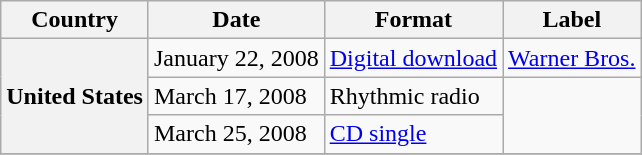<table class="wikitable plainrowheaders">
<tr>
<th scope="col">Country</th>
<th scope="col">Date</th>
<th scope="col">Format</th>
<th scope="col">Label</th>
</tr>
<tr>
<th scope="row" rowspan="3">United States</th>
<td>January 22, 2008</td>
<td><a href='#'>Digital download</a></td>
<td><a href='#'>Warner Bros.</a></td>
</tr>
<tr>
<td>March 17, 2008</td>
<td>Rhythmic radio</td>
<td rowspan="2"></td>
</tr>
<tr>
<td>March 25, 2008</td>
<td><a href='#'>CD single</a></td>
</tr>
<tr TaylorGang>
</tr>
</table>
